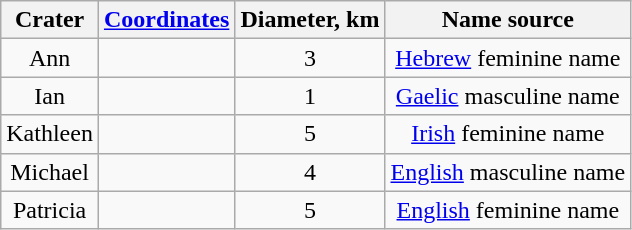<table class="wikitable sortable" style="text-align:center">
<tr>
<th>Crater</th>
<th><a href='#'>Coordinates</a></th>
<th>Diameter, km</th>
<th>Name source</th>
</tr>
<tr>
<td>Ann</td>
<td></td>
<td>3</td>
<td><a href='#'>Hebrew</a> feminine name</td>
</tr>
<tr>
<td>Ian</td>
<td></td>
<td>1</td>
<td><a href='#'>Gaelic</a> masculine name</td>
</tr>
<tr>
<td>Kathleen</td>
<td></td>
<td>5</td>
<td><a href='#'>Irish</a> feminine name</td>
</tr>
<tr>
<td>Michael</td>
<td></td>
<td>4</td>
<td><a href='#'>English</a> masculine name</td>
</tr>
<tr>
<td>Patricia</td>
<td></td>
<td>5</td>
<td><a href='#'>English</a> feminine name</td>
</tr>
</table>
